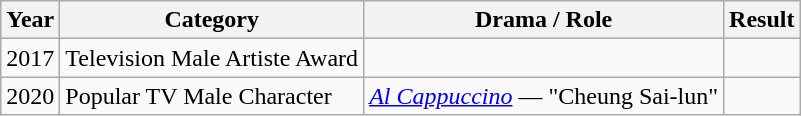<table class="wikitable sortable">
<tr>
<th>Year</th>
<th>Category</th>
<th>Drama / Role</th>
<th>Result</th>
</tr>
<tr>
<td>2017</td>
<td>Television Male Artiste Award</td>
<td></td>
<td></td>
</tr>
<tr>
<td>2020</td>
<td>Popular TV Male Character</td>
<td><em><a href='#'>Al Cappuccino</a></em> — "Cheung Sai-lun"</td>
<td></td>
</tr>
</table>
